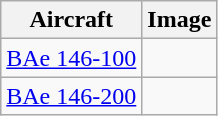<table class="wikitable sortable">
<tr>
<th>Aircraft</th>
<th>Image</th>
</tr>
<tr>
<td><a href='#'>BAe 146-100</a></td>
<td></td>
</tr>
<tr>
<td><a href='#'>BAe 146-200</a></td>
<td></td>
</tr>
</table>
